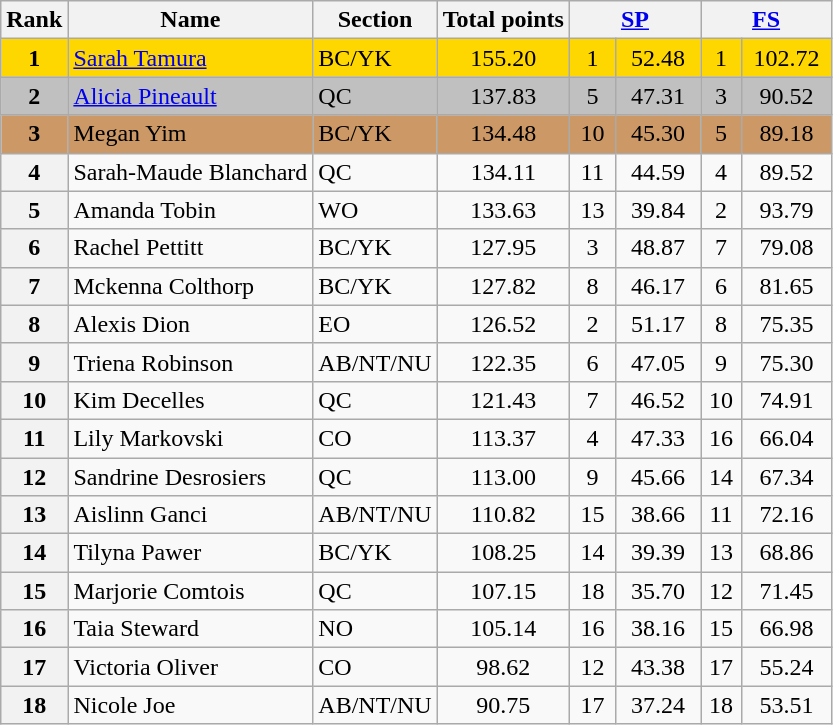<table class="wikitable sortable">
<tr>
<th>Rank</th>
<th>Name</th>
<th>Section</th>
<th>Total points</th>
<th colspan="2" width="80px"><a href='#'>SP</a></th>
<th colspan="2" width="80px"><a href='#'>FS</a></th>
</tr>
<tr bgcolor="gold">
<td align="center"><strong>1</strong></td>
<td><a href='#'>Sarah Tamura</a></td>
<td>BC/YK</td>
<td align="center">155.20</td>
<td align="center">1</td>
<td align="center">52.48</td>
<td align="center">1</td>
<td align="center">102.72</td>
</tr>
<tr bgcolor="silver">
<td align="center"><strong>2</strong></td>
<td><a href='#'>Alicia Pineault</a></td>
<td>QC</td>
<td align="center">137.83</td>
<td align="center">5</td>
<td align="center">47.31</td>
<td align="center">3</td>
<td align="center">90.52</td>
</tr>
<tr bgcolor="cc9966">
<td align="center"><strong>3</strong></td>
<td>Megan Yim</td>
<td>BC/YK</td>
<td align="center">134.48</td>
<td align="center">10</td>
<td align="center">45.30</td>
<td align="center">5</td>
<td align="center">89.18</td>
</tr>
<tr>
<th>4</th>
<td>Sarah-Maude Blanchard</td>
<td>QC</td>
<td align="center">134.11</td>
<td align="center">11</td>
<td align="center">44.59</td>
<td align="center">4</td>
<td align="center">89.52</td>
</tr>
<tr>
<th>5</th>
<td>Amanda Tobin</td>
<td>WO</td>
<td align="center">133.63</td>
<td align="center">13</td>
<td align="center">39.84</td>
<td align="center">2</td>
<td align="center">93.79</td>
</tr>
<tr>
<th>6</th>
<td>Rachel Pettitt</td>
<td>BC/YK</td>
<td align="center">127.95</td>
<td align="center">3</td>
<td align="center">48.87</td>
<td align="center">7</td>
<td align="center">79.08</td>
</tr>
<tr>
<th>7</th>
<td>Mckenna Colthorp</td>
<td>BC/YK</td>
<td align="center">127.82</td>
<td align="center">8</td>
<td align="center">46.17</td>
<td align="center">6</td>
<td align="center">81.65</td>
</tr>
<tr>
<th>8</th>
<td>Alexis Dion</td>
<td>EO</td>
<td align="center">126.52</td>
<td align="center">2</td>
<td align="center">51.17</td>
<td align="center">8</td>
<td align="center">75.35</td>
</tr>
<tr>
<th>9</th>
<td>Triena Robinson</td>
<td>AB/NT/NU</td>
<td align="center">122.35</td>
<td align="center">6</td>
<td align="center">47.05</td>
<td align="center">9</td>
<td align="center">75.30</td>
</tr>
<tr>
<th>10</th>
<td>Kim Decelles</td>
<td>QC</td>
<td align="center">121.43</td>
<td align="center">7</td>
<td align="center">46.52</td>
<td align="center">10</td>
<td align="center">74.91</td>
</tr>
<tr>
<th>11</th>
<td>Lily Markovski</td>
<td>CO</td>
<td align="center">113.37</td>
<td align="center">4</td>
<td align="center">47.33</td>
<td align="center">16</td>
<td align="center">66.04</td>
</tr>
<tr>
<th>12</th>
<td>Sandrine Desrosiers</td>
<td>QC</td>
<td align="center">113.00</td>
<td align="center">9</td>
<td align="center">45.66</td>
<td align="center">14</td>
<td align="center">67.34</td>
</tr>
<tr>
<th>13</th>
<td>Aislinn Ganci</td>
<td>AB/NT/NU</td>
<td align="center">110.82</td>
<td align="center">15</td>
<td align="center">38.66</td>
<td align="center">11</td>
<td align="center">72.16</td>
</tr>
<tr>
<th>14</th>
<td>Tilyna Pawer</td>
<td>BC/YK</td>
<td align="center">108.25</td>
<td align="center">14</td>
<td align="center">39.39</td>
<td align="center">13</td>
<td align="center">68.86</td>
</tr>
<tr>
<th>15</th>
<td>Marjorie Comtois</td>
<td>QC</td>
<td align="center">107.15</td>
<td align="center">18</td>
<td align="center">35.70</td>
<td align="center">12</td>
<td align="center">71.45</td>
</tr>
<tr>
<th>16</th>
<td>Taia Steward</td>
<td>NO</td>
<td align="center">105.14</td>
<td align="center">16</td>
<td align="center">38.16</td>
<td align="center">15</td>
<td align="center">66.98</td>
</tr>
<tr>
<th>17</th>
<td>Victoria Oliver</td>
<td>CO</td>
<td align="center">98.62</td>
<td align="center">12</td>
<td align="center">43.38</td>
<td align="center">17</td>
<td align="center">55.24</td>
</tr>
<tr>
<th>18</th>
<td>Nicole Joe</td>
<td>AB/NT/NU</td>
<td align="center">90.75</td>
<td align="center">17</td>
<td align="center">37.24</td>
<td align="center">18</td>
<td align="center">53.51</td>
</tr>
</table>
